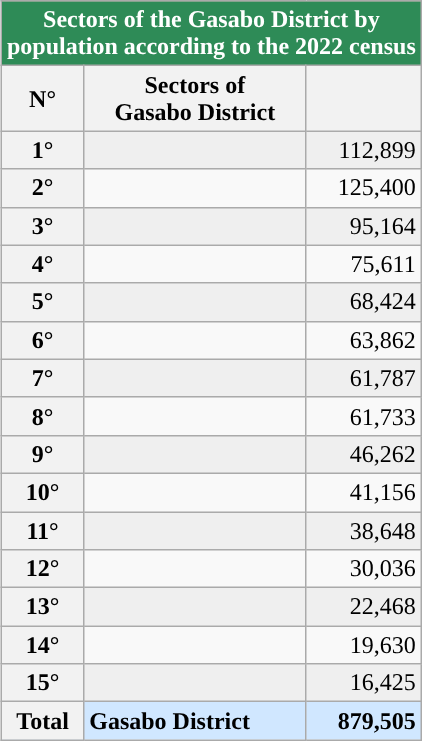<table class=wikitable style="margin: 1em 1em 0 0; border-collapse: collapse; font-size: 100%;" align="right">
<tr bgcolor="#35682D" style="color:black">
<th colspan="3" style="text-align:center; color:white; background:#2E8B57;">Sectors of the Gasabo District by <br>population according to the 2022 census</th>
</tr>
<tr>
<th>N°</th>
<th>Sectors of <br> Gasabo District</th>
<th></th>
</tr>
<tr align="center" style="background:#efefef; color:black">
<th><strong>1°</strong></th>
<td align="left"></td>
<td align="right">112,899</td>
</tr>
<tr align="center">
<th><strong>2°</strong></th>
<td align="left"></td>
<td align="right">125,400</td>
</tr>
<tr align="center" style="background:#efefef; color:black">
<th><strong>3°</strong></th>
<td align="left"></td>
<td align="right">95,164</td>
</tr>
<tr align="center">
<th><strong>4°</strong></th>
<td align="left"></td>
<td align="right">75,611</td>
</tr>
<tr align="center" style="background:#efefef; color:black">
<th><strong>5°</strong></th>
<td align="left"></td>
<td align="right">68,424</td>
</tr>
<tr align="center">
<th><strong>6°</strong></th>
<td align="left"></td>
<td align="right">63,862</td>
</tr>
<tr align="center" style="background:#efefef; color:black">
<th><strong>7°</strong></th>
<td align="left"></td>
<td align="right">61,787</td>
</tr>
<tr align="center">
<th><strong>8°</strong></th>
<td align="left"></td>
<td align="right">61,733</td>
</tr>
<tr align="center" style="background:#efefef; color:black">
<th><strong>9°</strong></th>
<td align="left"></td>
<td align="right">46,262</td>
</tr>
<tr align="center">
<th><strong>10°</strong></th>
<td align="left"></td>
<td align="right">41,156</td>
</tr>
<tr align="center" style="background:#efefef; color:black">
<th><strong>11°</strong></th>
<td align="left"></td>
<td align="right">38,648</td>
</tr>
<tr align="center">
<th><strong>12°</strong></th>
<td align="left"></td>
<td align="right">30,036</td>
</tr>
<tr align="center" style="background:#efefef; color:black">
<th><strong>13°</strong></th>
<td align="left"></td>
<td align="right">22,468</td>
</tr>
<tr align="center">
<th><strong>14°</strong></th>
<td align="left"></td>
<td align="right">19,630</td>
</tr>
<tr align="center" style="background:#efefef; color:black">
<th><strong>15°</strong></th>
<td align="left"></td>
<td align="right">16,425</td>
</tr>
<tr align="center" bgcolor=#D0E7FF>
<th><strong>Total</strong></th>
<td align="left"><strong>Gasabo District</strong></td>
<td align="right"><strong>879,505</strong></td>
</tr>
</table>
